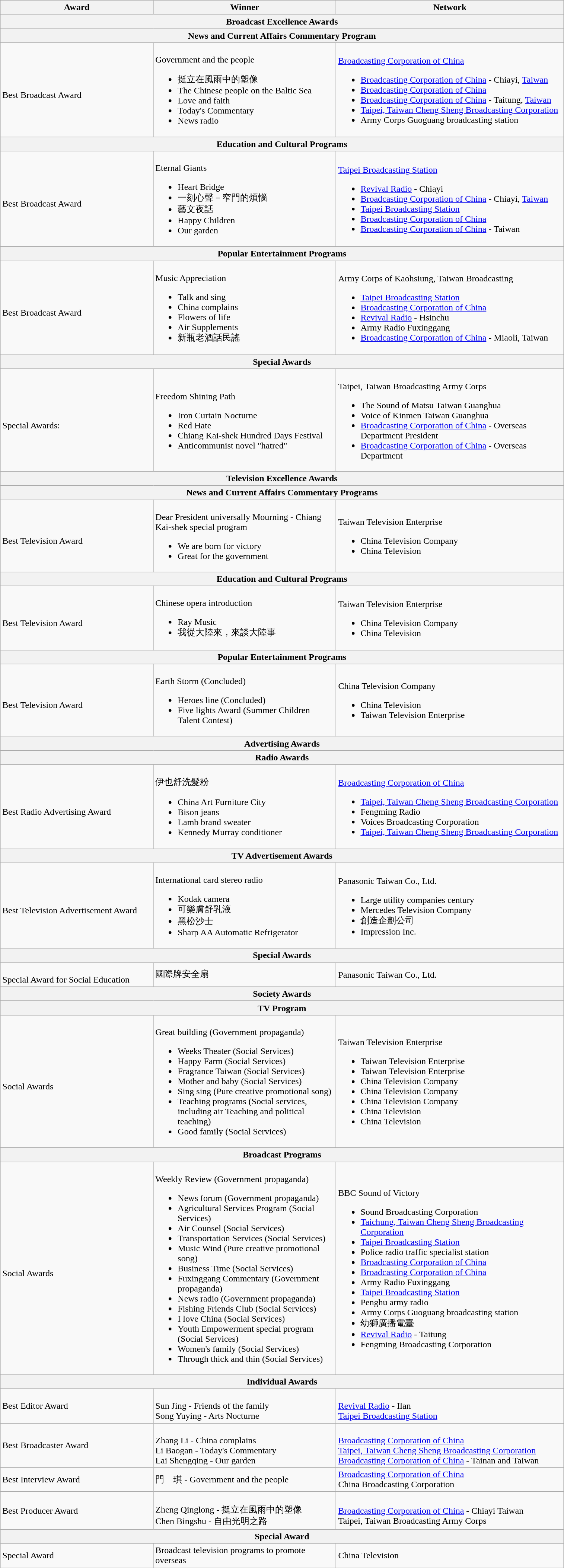<table class="wikitable">
<tr>
<th style="width:200pt;">Award</th>
<th style="width:240pt;">Winner</th>
<th style="width:300pt;">Network</th>
</tr>
<tr>
<th colspan=3 style="text-align:center" style="background:#99CCFF;">Broadcast Excellence Awards</th>
</tr>
<tr>
<th colspan=3 style="text-align:center" style="background: LightSteelBlue;">News and Current Affairs Commentary Program</th>
</tr>
<tr>
<td><br>Best Broadcast Award</td>
<td><br>Government and the people<ul><li>挺立在風雨中的塑像</li><li>The Chinese people on the Baltic Sea</li><li>Love and faith</li><li>Today's Commentary</li><li>News radio</li></ul></td>
<td><br><a href='#'>Broadcasting Corporation of China</a><ul><li><a href='#'>Broadcasting Corporation of China</a> - Chiayi, <a href='#'>Taiwan</a></li><li><a href='#'>Broadcasting Corporation of China</a></li><li><a href='#'>Broadcasting Corporation of China</a> - Taitung, <a href='#'>Taiwan</a></li><li><a href='#'>Taipei, Taiwan Cheng Sheng Broadcasting Corporation</a></li><li>Army Corps Guoguang broadcasting station</li></ul></td>
</tr>
<tr>
<th colspan=3 style="text-align:center" style="background: LightSteelBlue;">Education and Cultural Programs</th>
</tr>
<tr>
<td><br>Best Broadcast Award</td>
<td><br>Eternal Giants<ul><li>Heart Bridge</li><li>一刻心聲－窄門的煩惱</li><li>藝文夜話</li><li>Happy Children</li><li>Our garden</li></ul></td>
<td><br><a href='#'>Taipei Broadcasting Station</a><ul><li><a href='#'>Revival Radio</a> - Chiayi</li><li><a href='#'>Broadcasting Corporation of China</a> - Chiayi, <a href='#'>Taiwan</a></li><li><a href='#'>Taipei Broadcasting Station</a></li><li><a href='#'>Broadcasting Corporation of China</a></li><li><a href='#'>Broadcasting Corporation of China</a> - Taiwan</li></ul></td>
</tr>
<tr>
<th colspan=3 style="text-align:center" style="background: LightSteelBlue;">Popular Entertainment Programs</th>
</tr>
<tr>
<td><br>Best Broadcast Award</td>
<td><br>Music Appreciation<ul><li>Talk and sing</li><li>China complains</li><li>Flowers of life</li><li>Air Supplements</li><li>新瓶老酒話民謠</li></ul></td>
<td><br>Army Corps of Kaohsiung, Taiwan Broadcasting<ul><li><a href='#'>Taipei Broadcasting Station</a></li><li><a href='#'>Broadcasting Corporation of China</a></li><li><a href='#'>Revival Radio</a> - Hsinchu</li><li>Army Radio Fuxinggang</li><li><a href='#'>Broadcasting Corporation of China</a> - Miaoli, Taiwan</li></ul></td>
</tr>
<tr>
<th colspan=3 style="text-align:center" style="background: LightSteelBlue;">Special Awards</th>
</tr>
<tr>
<td><br>Special Awards:</td>
<td><br>Freedom Shining Path<ul><li>Iron Curtain Nocturne</li><li>Red Hate</li><li>Chiang Kai-shek Hundred Days Festival</li><li>Anticommunist novel "hatred"</li></ul></td>
<td><br>Taipei, Taiwan Broadcasting Army Corps<ul><li>The Sound of Matsu Taiwan Guanghua</li><li>Voice of Kinmen Taiwan Guanghua</li><li><a href='#'>Broadcasting Corporation of China</a> - Overseas Department President</li><li><a href='#'>Broadcasting Corporation of China</a> - Overseas Department</li></ul></td>
</tr>
<tr>
<th colspan=3 style="text-align:center" style="background:#99CCFF;">Television Excellence Awards</th>
</tr>
<tr>
<th colspan=3 style="text-align:center" style="background: LightSteelBlue;">News and Current Affairs Commentary Programs</th>
</tr>
<tr>
<td><br>Best Television Award</td>
<td><br>Dear President universally Mourning - Chiang Kai-shek special program<ul><li>We are born for victory</li><li>Great for the government</li></ul></td>
<td><br>Taiwan Television Enterprise<ul><li>China Television Company</li><li>China Television</li></ul></td>
</tr>
<tr>
<th colspan=3 style="text-align:center" style="background: LightSteelBlue;">Education and Cultural Programs</th>
</tr>
<tr>
<td><br>Best Television Award</td>
<td><br>Chinese opera introduction<ul><li>Ray Music</li><li>我從大陸來，來談大陸事</li></ul></td>
<td><br>Taiwan Television Enterprise<ul><li>China Television Company</li><li>China Television</li></ul></td>
</tr>
<tr>
<th colspan=3 style="text-align:center" style="background: LightSteelBlue;">Popular Entertainment Programs</th>
</tr>
<tr>
<td><br>Best Television Award</td>
<td><br>Earth Storm (Concluded)<ul><li>Heroes line (Concluded)</li><li>Five lights Award (Summer Children Talent Contest)</li></ul></td>
<td><br>China Television Company<ul><li>China Television</li><li>Taiwan Television Enterprise</li></ul></td>
</tr>
<tr>
<th colspan=3 style="text-align:center" style="background:#99CCFF;">Advertising Awards</th>
</tr>
<tr>
<th colspan=3 style="text-align:center" style="background: LightSteelBlue;">Radio Awards</th>
</tr>
<tr>
<td><br>Best Radio Advertising Award</td>
<td><br>伊也舒洗髮粉<ul><li>China Art Furniture City</li><li>Bison jeans</li><li>Lamb brand sweater</li><li>Kennedy Murray conditioner</li></ul></td>
<td><br><a href='#'>Broadcasting Corporation of China</a><ul><li><a href='#'>Taipei, Taiwan Cheng Sheng Broadcasting Corporation</a></li><li>Fengming Radio</li><li>Voices Broadcasting Corporation</li><li><a href='#'>Taipei, Taiwan Cheng Sheng Broadcasting Corporation</a></li></ul></td>
</tr>
<tr>
<th colspan=3 style="text-align:center" style="background: LightSteelBlue;">TV Advertisement Awards</th>
</tr>
<tr>
<td><br>Best Television Advertisement Award</td>
<td><br>International card stereo radio<ul><li>Kodak camera</li><li>可樂膚舒乳液</li><li>黑松沙士</li><li>Sharp AA Automatic Refrigerator</li></ul></td>
<td><br>Panasonic Taiwan Co., Ltd.<ul><li>Large utility companies century</li><li>Mercedes Television Company</li><li>創造企劃公司</li><li>Impression Inc.</li></ul></td>
</tr>
<tr>
<th colspan=3 style="text-align:center" style="background: LightSteelBlue;">Special Awards</th>
</tr>
<tr>
<td><br>Special Award for Social Education</td>
<td>國際牌安全扇</td>
<td>Panasonic Taiwan Co., Ltd.</td>
</tr>
<tr>
<th colspan=3 style="text-align:center" style="background:#99CCFF;">Society Awards</th>
</tr>
<tr>
<th colspan=3 style="text-align:center" style="background: LightSteelBlue;">TV Program</th>
</tr>
<tr>
<td><br>Social Awards</td>
<td><br>Great building (Government propaganda)<ul><li>Weeks Theater (Social Services)</li><li>Happy Farm (Social Services)</li><li>Fragrance Taiwan (Social Services)</li><li>Mother and baby (Social Services)</li><li>Sing sing (Pure creative promotional song)</li><li>Teaching programs (Social services, including air Teaching and political teaching)</li><li>Good family (Social Services)</li></ul></td>
<td><br>Taiwan Television Enterprise<ul><li>Taiwan Television Enterprise</li><li>Taiwan Television Enterprise</li><li>China Television Company</li><li>China Television Company</li><li>China Television Company</li><li>China Television</li><li>China Television</li></ul></td>
</tr>
<tr>
<th colspan=3 style="text-align:center" style="background: LightSteelBlue;">Broadcast Programs</th>
</tr>
<tr>
<td><br>Social Awards</td>
<td><br>Weekly Review (Government propaganda)<ul><li>News forum (Government propaganda)</li><li>Agricultural Services Program (Social Services)</li><li>Air Counsel (Social Services)</li><li>Transportation Services (Social Services)</li><li>Music Wind (Pure creative promotional song)</li><li>Business Time (Social Services)</li><li>Fuxinggang Commentary (Government propaganda)</li><li>News radio (Government propaganda)</li><li>Fishing Friends Club (Social Services)</li><li>I love China (Social Services)</li><li>Youth Empowerment special program (Social Services)</li><li>Women's family (Social Services)</li><li>Through thick and thin (Social Services)</li></ul></td>
<td><br>BBC Sound of Victory<ul><li>Sound Broadcasting Corporation</li><li><a href='#'>Taichung, Taiwan Cheng Sheng Broadcasting Corporation</a></li><li><a href='#'>Taipei Broadcasting Station</a></li><li>Police radio traffic specialist station</li><li><a href='#'>Broadcasting Corporation of China</a></li><li><a href='#'>Broadcasting Corporation of China</a></li><li>Army Radio Fuxinggang</li><li><a href='#'>Taipei Broadcasting Station</a></li><li>Penghu army radio</li><li>Army Corps Guoguang broadcasting station</li><li>幼獅廣播電臺</li><li><a href='#'>Revival Radio</a> - Taitung</li><li>Fengming Broadcasting Corporation</li></ul></td>
</tr>
<tr>
<th colspan=3 style="text-align:center" style="background:#99CCFF;">Individual Awards</th>
</tr>
<tr>
<td>Best Editor Award</td>
<td><br>Sun Jing - Friends of the family
<br>Song Yuying - Arts Nocturne</td>
<td><br><a href='#'>Revival Radio</a> - Ilan 
<br><a href='#'>Taipei Broadcasting Station</a></td>
</tr>
<tr>
<td>Best Broadcaster Award</td>
<td><br>Zhang Li - China complains
<br>Li Baogan - Today's Commentary
<br>Lai Shengqing - Our garden</td>
<td><br><a href='#'>Broadcasting Corporation of China</a>
<br><a href='#'>Taipei, Taiwan Cheng Sheng Broadcasting Corporation</a>
<br><a href='#'>Broadcasting Corporation of China</a> - Tainan and Taiwan</td>
</tr>
<tr>
<td>Best Interview Award</td>
<td>門　琪 - Government and the people</td>
<td><a href='#'>Broadcasting Corporation of China</a><br>China Broadcasting Corporation</td>
</tr>
<tr>
<td>Best Producer Award</td>
<td><br>Zheng Qinglong - 挺立在風雨中的塑像
<br>Chen Bingshu - 自由光明之路</td>
<td><br><a href='#'>Broadcasting Corporation of China</a> - Chiayi Taiwan
<br>Taipei, Taiwan Broadcasting Army Corps</td>
</tr>
<tr>
<th colspan=3 style="text-align:center" style="background:#99CCFF;">Special Award</th>
</tr>
<tr>
<td>Special Award</td>
<td>Broadcast television programs to promote overseas</td>
<td>China Television</td>
</tr>
</table>
